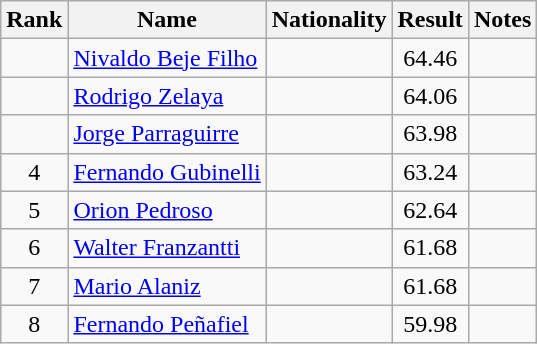<table class="wikitable sortable" style="text-align:center">
<tr>
<th>Rank</th>
<th>Name</th>
<th>Nationality</th>
<th>Result</th>
<th>Notes</th>
</tr>
<tr>
<td></td>
<td align=left><a href='#'>Nivaldo Beje Filho</a></td>
<td align=left></td>
<td>64.46</td>
<td></td>
</tr>
<tr>
<td></td>
<td align=left><a href='#'>Rodrigo Zelaya</a></td>
<td align=left></td>
<td>64.06</td>
<td></td>
</tr>
<tr>
<td></td>
<td align=left><a href='#'>Jorge Parraguirre</a></td>
<td align=left></td>
<td>63.98</td>
<td></td>
</tr>
<tr>
<td>4</td>
<td align=left><a href='#'>Fernando Gubinelli</a></td>
<td align=left></td>
<td>63.24</td>
<td></td>
</tr>
<tr>
<td>5</td>
<td align=left><a href='#'>Orion Pedroso</a></td>
<td align=left></td>
<td>62.64</td>
<td></td>
</tr>
<tr>
<td>6</td>
<td align=left><a href='#'>Walter Franzantti</a></td>
<td align=left></td>
<td>61.68</td>
<td></td>
</tr>
<tr>
<td>7</td>
<td align=left><a href='#'>Mario Alaniz</a></td>
<td align=left></td>
<td>61.68</td>
<td></td>
</tr>
<tr>
<td>8</td>
<td align=left><a href='#'>Fernando Peñafiel</a></td>
<td align=left></td>
<td>59.98</td>
<td></td>
</tr>
</table>
